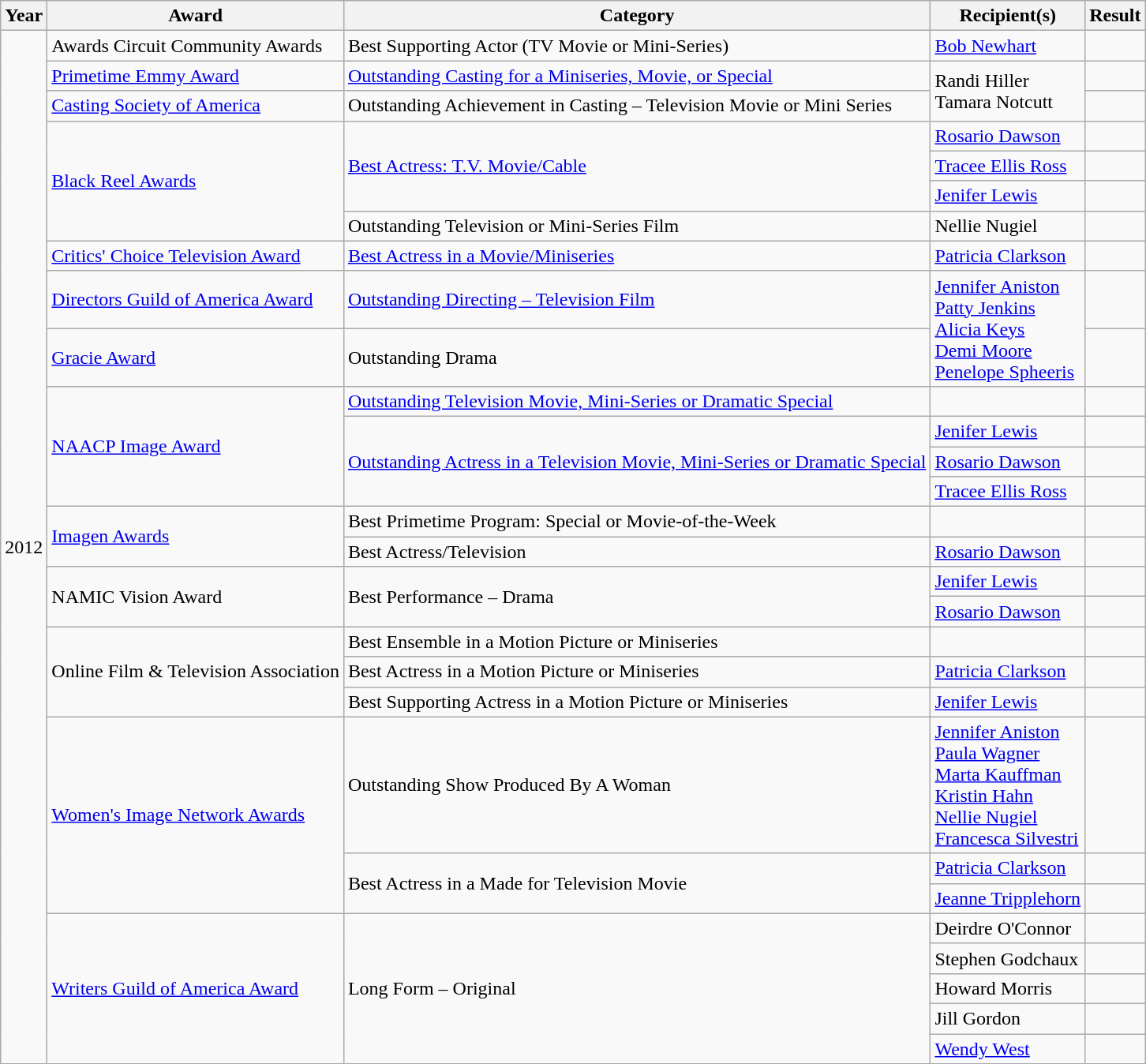<table class="wikitable sortable">
<tr>
<th>Year</th>
<th>Award</th>
<th>Category</th>
<th>Recipient(s)</th>
<th>Result</th>
</tr>
<tr>
<td rowspan=29>2012</td>
<td>Awards Circuit Community Awards</td>
<td>Best Supporting Actor (TV Movie or Mini-Series)</td>
<td><a href='#'>Bob Newhart</a></td>
<td></td>
</tr>
<tr>
<td><a href='#'>Primetime Emmy Award</a></td>
<td><a href='#'>Outstanding Casting for a Miniseries, Movie, or Special</a></td>
<td rowspan=2>Randi Hiller <br> Tamara Notcutt</td>
<td></td>
</tr>
<tr>
<td><a href='#'>Casting Society of America</a></td>
<td>Outstanding Achievement in Casting – Television Movie or Mini Series</td>
<td></td>
</tr>
<tr>
<td rowspan=4><a href='#'>Black Reel Awards</a></td>
<td rowspan=3><a href='#'>Best Actress: T.V. Movie/Cable</a></td>
<td><a href='#'>Rosario Dawson</a></td>
<td></td>
</tr>
<tr>
<td><a href='#'>Tracee Ellis Ross</a></td>
<td></td>
</tr>
<tr>
<td><a href='#'>Jenifer Lewis</a></td>
<td></td>
</tr>
<tr>
<td>Outstanding Television or Mini-Series Film</td>
<td>Nellie Nugiel</td>
<td></td>
</tr>
<tr>
<td><a href='#'>Critics' Choice Television Award</a></td>
<td><a href='#'>Best Actress in a Movie/Miniseries</a></td>
<td><a href='#'>Patricia Clarkson</a></td>
<td></td>
</tr>
<tr>
<td><a href='#'>Directors Guild of America Award</a></td>
<td><a href='#'>Outstanding Directing – Television Film</a></td>
<td rowspan=2><a href='#'>Jennifer Aniston</a> <br> <a href='#'>Patty Jenkins</a> <br> <a href='#'>Alicia Keys</a> <br> <a href='#'>Demi Moore</a> <br> <a href='#'>Penelope Spheeris</a></td>
<td></td>
</tr>
<tr>
<td><a href='#'>Gracie Award</a></td>
<td>Outstanding Drama</td>
<td></td>
</tr>
<tr>
<td rowspan=4><a href='#'>NAACP Image Award</a></td>
<td><a href='#'>Outstanding Television Movie, Mini-Series or Dramatic Special</a></td>
<td></td>
<td></td>
</tr>
<tr>
<td rowspan=3><a href='#'>Outstanding Actress in a Television Movie, Mini-Series or Dramatic Special</a></td>
<td><a href='#'>Jenifer Lewis</a></td>
<td></td>
</tr>
<tr>
<td><a href='#'>Rosario Dawson</a></td>
<td></td>
</tr>
<tr>
<td><a href='#'>Tracee Ellis Ross</a></td>
<td></td>
</tr>
<tr>
<td rowspan=2><a href='#'>Imagen Awards</a></td>
<td>Best Primetime Program: Special or Movie-of-the-Week</td>
<td></td>
<td></td>
</tr>
<tr>
<td>Best Actress/Television</td>
<td><a href='#'>Rosario Dawson</a></td>
<td></td>
</tr>
<tr>
<td rowspan=2>NAMIC Vision Award</td>
<td rowspan=2>Best Performance – Drama</td>
<td><a href='#'>Jenifer Lewis</a></td>
<td></td>
</tr>
<tr>
<td><a href='#'>Rosario Dawson</a></td>
<td></td>
</tr>
<tr>
<td rowspan=3>Online Film & Television Association</td>
<td>Best Ensemble in a Motion Picture or Miniseries</td>
<td></td>
<td></td>
</tr>
<tr>
<td>Best Actress in a Motion Picture or Miniseries</td>
<td><a href='#'>Patricia Clarkson</a></td>
<td></td>
</tr>
<tr>
<td>Best Supporting Actress in a Motion Picture or Miniseries</td>
<td><a href='#'>Jenifer Lewis</a></td>
<td></td>
</tr>
<tr>
<td rowspan=3><a href='#'>Women's Image Network Awards</a></td>
<td>Outstanding Show Produced By A Woman</td>
<td><a href='#'>Jennifer Aniston</a><br><a href='#'>Paula Wagner</a><br><a href='#'>Marta Kauffman</a><br><a href='#'>Kristin Hahn</a><br><a href='#'>Nellie Nugiel</a><br><a href='#'>Francesca Silvestri</a></td>
<td></td>
</tr>
<tr>
<td rowspan=2>Best Actress in a Made for Television Movie</td>
<td><a href='#'>Patricia Clarkson</a></td>
<td></td>
</tr>
<tr>
<td><a href='#'>Jeanne Tripplehorn</a></td>
<td></td>
</tr>
<tr>
<td rowspan=5><a href='#'>Writers Guild of America Award</a></td>
<td rowspan=5>Long Form – Original</td>
<td>Deirdre O'Connor</td>
<td></td>
</tr>
<tr>
<td>Stephen Godchaux</td>
<td></td>
</tr>
<tr>
<td>Howard Morris</td>
<td></td>
</tr>
<tr>
<td>Jill Gordon</td>
<td></td>
</tr>
<tr>
<td><a href='#'>Wendy West</a></td>
<td></td>
</tr>
</table>
